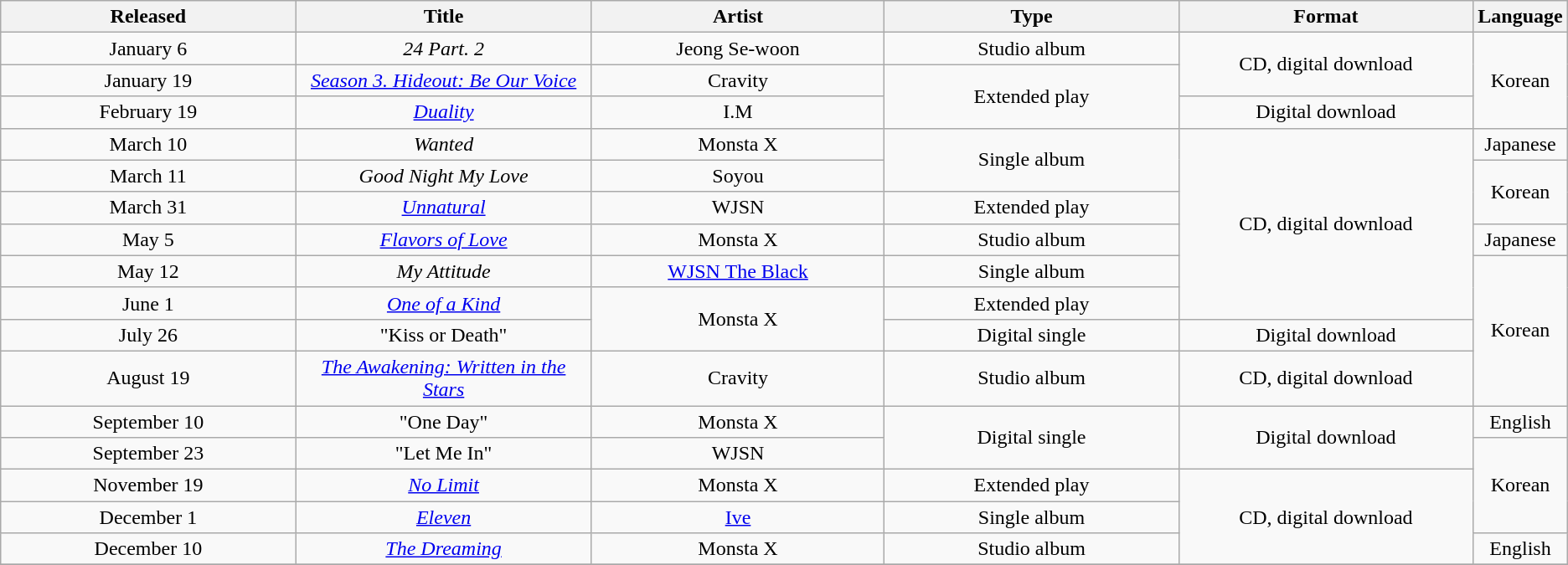<table class="wikitable" style="text-align: center;">
<tr>
<th style="width:20%;">Released</th>
<th style="width:20%;">Title</th>
<th style="width:20%;">Artist</th>
<th style="width:20%;">Type</th>
<th style="width:20%;">Format</th>
<th style="width:20%;">Language</th>
</tr>
<tr>
<td>January 6</td>
<td><em>24 Part. 2</em></td>
<td>Jeong Se-woon</td>
<td>Studio album</td>
<td rowspan="2">CD, digital download</td>
<td rowspan="3">Korean</td>
</tr>
<tr>
<td>January 19</td>
<td><em><a href='#'>Season 3. Hideout: Be Our Voice</a></em></td>
<td>Cravity</td>
<td rowspan="2">Extended play</td>
</tr>
<tr>
<td>February 19</td>
<td><em><a href='#'>Duality</a></em></td>
<td>I.M</td>
<td>Digital download</td>
</tr>
<tr>
<td>March 10</td>
<td><em>Wanted</em></td>
<td>Monsta X</td>
<td rowspan="2">Single album</td>
<td rowspan="6">CD, digital download</td>
<td>Japanese</td>
</tr>
<tr>
<td>March 11</td>
<td><em>Good Night My Love</em></td>
<td>Soyou</td>
<td rowspan="2">Korean</td>
</tr>
<tr>
<td>March 31</td>
<td><em><a href='#'>Unnatural</a></em></td>
<td>WJSN</td>
<td>Extended play</td>
</tr>
<tr>
<td>May 5</td>
<td><em><a href='#'>Flavors of Love</a></em></td>
<td>Monsta X</td>
<td>Studio album</td>
<td>Japanese</td>
</tr>
<tr>
<td>May 12</td>
<td><em>My Attitude</em></td>
<td><a href='#'>WJSN The Black</a></td>
<td>Single album</td>
<td rowspan="4">Korean</td>
</tr>
<tr>
<td>June 1</td>
<td><em><a href='#'>One of a Kind</a></em></td>
<td rowspan="2">Monsta X</td>
<td>Extended play</td>
</tr>
<tr>
<td>July 26</td>
<td>"Kiss or Death"</td>
<td>Digital single</td>
<td>Digital download</td>
</tr>
<tr>
<td>August 19</td>
<td><em><a href='#'>The Awakening: Written in the Stars</a></em></td>
<td>Cravity</td>
<td>Studio album</td>
<td>CD, digital download</td>
</tr>
<tr>
<td>September 10</td>
<td>"One Day"</td>
<td>Monsta X</td>
<td rowspan="2">Digital single</td>
<td rowspan="2">Digital download</td>
<td>English</td>
</tr>
<tr>
<td>September 23</td>
<td>"Let Me In"</td>
<td>WJSN</td>
<td rowspan="3">Korean</td>
</tr>
<tr>
<td>November 19</td>
<td><em><a href='#'>No Limit</a></em></td>
<td>Monsta X</td>
<td>Extended play</td>
<td rowspan="3">CD, digital download</td>
</tr>
<tr>
<td>December 1</td>
<td><em><a href='#'>Eleven</a></em></td>
<td><a href='#'>Ive</a></td>
<td>Single album</td>
</tr>
<tr>
<td>December 10</td>
<td><em><a href='#'>The Dreaming</a></em></td>
<td>Monsta X</td>
<td>Studio album</td>
<td>English</td>
</tr>
<tr>
</tr>
</table>
